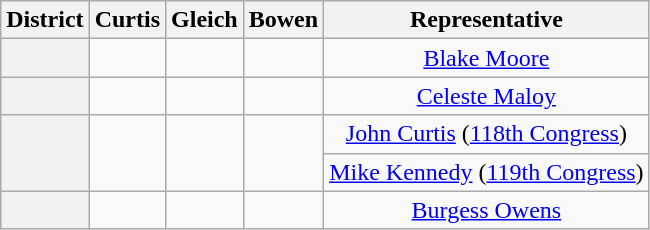<table class=wikitable>
<tr>
<th>District</th>
<th>Curtis</th>
<th>Gleich</th>
<th>Bowen</th>
<th>Representative</th>
</tr>
<tr align=center>
<th></th>
<td></td>
<td></td>
<td></td>
<td><a href='#'>Blake Moore</a></td>
</tr>
<tr align=center>
<th></th>
<td></td>
<td></td>
<td></td>
<td><a href='#'>Celeste Maloy</a></td>
</tr>
<tr align=center>
<th rowspan=2 ></th>
<td rowspan=2></td>
<td rowspan=2></td>
<td rowspan=2></td>
<td><a href='#'>John Curtis</a> (<a href='#'>118th Congress</a>)</td>
</tr>
<tr align=center>
<td><a href='#'>Mike Kennedy</a> (<a href='#'>119th Congress</a>)</td>
</tr>
<tr align=center>
<th></th>
<td></td>
<td></td>
<td></td>
<td><a href='#'>Burgess Owens</a></td>
</tr>
</table>
